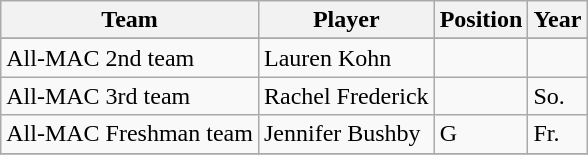<table class="wikitable" border="1">
<tr align=center>
<th style= >Team</th>
<th style= >Player</th>
<th style= >Position</th>
<th style= >Year</th>
</tr>
<tr align="center">
</tr>
<tr>
<td>All-MAC 2nd team</td>
<td>Lauren Kohn</td>
<td></td>
<td></td>
</tr>
<tr>
<td>All-MAC 3rd team</td>
<td>Rachel Frederick</td>
<td></td>
<td>So.</td>
</tr>
<tr>
<td>All-MAC Freshman team</td>
<td>Jennifer Bushby</td>
<td>G</td>
<td>Fr.</td>
</tr>
<tr>
</tr>
</table>
